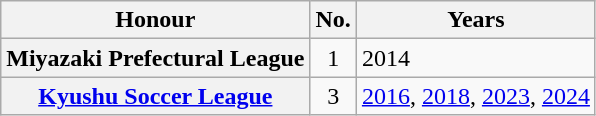<table class="wikitable plainrowheaders">
<tr>
<th scope=col>Honour</th>
<th scope=col>No.</th>
<th scope=col>Years</th>
</tr>
<tr>
<th scope=row>Miyazaki Prefectural League</th>
<td align="center">1</td>
<td>2014</td>
</tr>
<tr>
<th scope=row><a href='#'>Kyushu Soccer League</a></th>
<td align="center">3</td>
<td><a href='#'>2016</a>, <a href='#'>2018</a>, <a href='#'>2023</a>, <a href='#'>2024</a></td>
</tr>
</table>
